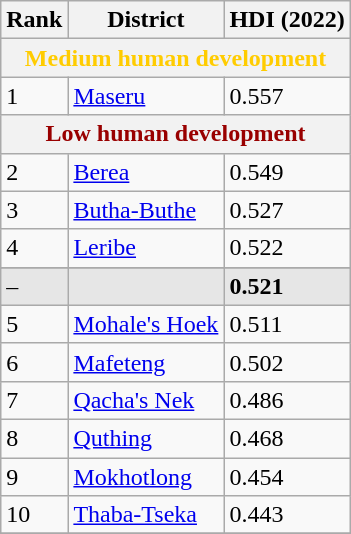<table class="wikitable sortable">
<tr>
<th class="sort">Rank</th>
<th class="sort">District</th>
<th class="sort">HDI (2022)</th>
</tr>
<tr>
<th colspan="3" style="color:#fc0;">Medium human development</th>
</tr>
<tr>
<td>1</td>
<td style="text-align:left"><a href='#'>Maseru</a></td>
<td>0.557</td>
</tr>
<tr>
<th colspan="3" style="color:#900;">Low human development</th>
</tr>
<tr>
<td>2</td>
<td style="text-align:left"><a href='#'>Berea</a></td>
<td>0.549</td>
</tr>
<tr>
<td>3</td>
<td style="text-align:left"><a href='#'>Butha-Buthe</a></td>
<td>0.527</td>
</tr>
<tr>
<td>4</td>
<td style="text-align:left"><a href='#'>Leribe</a></td>
<td>0.522</td>
</tr>
<tr>
</tr>
<tr style="background:#e6e6e6">
<td>–</td>
<td style="text-align:left"><strong></strong></td>
<td><strong>0.521</strong></td>
</tr>
<tr>
<td>5</td>
<td style="text-align:left"><a href='#'>Mohale's Hoek</a></td>
<td>0.511</td>
</tr>
<tr>
<td>6</td>
<td style="text-align:left"><a href='#'>Mafeteng</a></td>
<td>0.502</td>
</tr>
<tr>
<td>7</td>
<td style="text-align:left"><a href='#'>Qacha's Nek</a></td>
<td>0.486</td>
</tr>
<tr>
<td>8</td>
<td style="text-align:left"><a href='#'>Quthing</a></td>
<td>0.468</td>
</tr>
<tr>
<td>9</td>
<td style="text-align:left"><a href='#'>Mokhotlong</a></td>
<td>0.454</td>
</tr>
<tr>
<td>10</td>
<td style="text-align:left"><a href='#'>Thaba-Tseka</a></td>
<td>0.443</td>
</tr>
<tr>
</tr>
</table>
